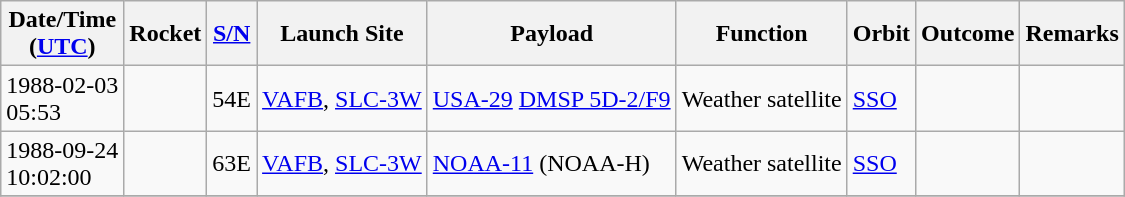<table class="wikitable" style="margin: 1em 1em 1em 0";>
<tr>
<th>Date/Time<br>(<a href='#'>UTC</a>)</th>
<th>Rocket</th>
<th><a href='#'>S/N</a></th>
<th>Launch Site</th>
<th>Payload</th>
<th>Function</th>
<th>Orbit</th>
<th>Outcome</th>
<th>Remarks</th>
</tr>
<tr>
<td>1988-02-03<br>05:53</td>
<td></td>
<td>54E</td>
<td><a href='#'>VAFB</a>, <a href='#'>SLC-3W</a></td>
<td><a href='#'>USA-29</a> <a href='#'>DMSP 5D-2/F9</a></td>
<td>Weather satellite</td>
<td><a href='#'>SSO</a></td>
<td></td>
<td></td>
</tr>
<tr>
<td>1988-09-24<br>10:02:00</td>
<td></td>
<td>63E</td>
<td><a href='#'>VAFB</a>, <a href='#'>SLC-3W</a></td>
<td><a href='#'>NOAA-11</a> (NOAA-H)</td>
<td>Weather satellite</td>
<td><a href='#'>SSO</a></td>
<td></td>
<td></td>
</tr>
<tr>
</tr>
</table>
